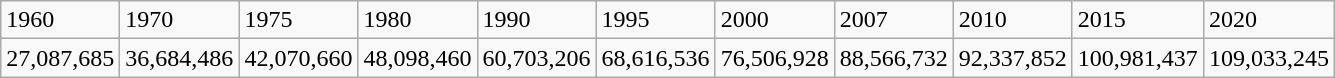<table class="wikitable">
<tr>
<td>1960</td>
<td>1970</td>
<td>1975</td>
<td>1980</td>
<td>1990</td>
<td>1995</td>
<td>2000</td>
<td>2007</td>
<td>2010</td>
<td>2015</td>
<td>2020</td>
</tr>
<tr>
<td>27,087,685</td>
<td>36,684,486</td>
<td>42,070,660</td>
<td>48,098,460</td>
<td>60,703,206</td>
<td>68,616,536</td>
<td>76,506,928</td>
<td>88,566,732</td>
<td>92,337,852</td>
<td>100,981,437</td>
<td>109,033,245</td>
</tr>
</table>
